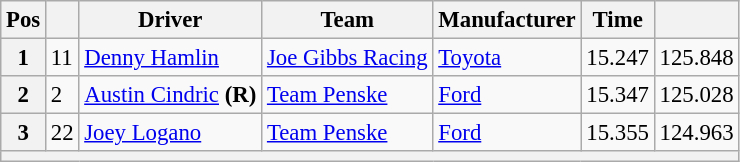<table class="wikitable" style="font-size:95%">
<tr>
<th>Pos</th>
<th></th>
<th>Driver</th>
<th>Team</th>
<th>Manufacturer</th>
<th>Time</th>
<th></th>
</tr>
<tr>
<th>1</th>
<td>11</td>
<td><a href='#'>Denny Hamlin</a></td>
<td><a href='#'>Joe Gibbs Racing</a></td>
<td><a href='#'>Toyota</a></td>
<td>15.247</td>
<td>125.848</td>
</tr>
<tr>
<th>2</th>
<td>2</td>
<td><a href='#'>Austin Cindric</a> <strong>(R)</strong></td>
<td><a href='#'>Team Penske</a></td>
<td><a href='#'>Ford</a></td>
<td>15.347</td>
<td>125.028</td>
</tr>
<tr>
<th>3</th>
<td>22</td>
<td><a href='#'>Joey Logano</a></td>
<td><a href='#'>Team Penske</a></td>
<td><a href='#'>Ford</a></td>
<td>15.355</td>
<td>124.963</td>
</tr>
<tr>
<th colspan="7"></th>
</tr>
</table>
